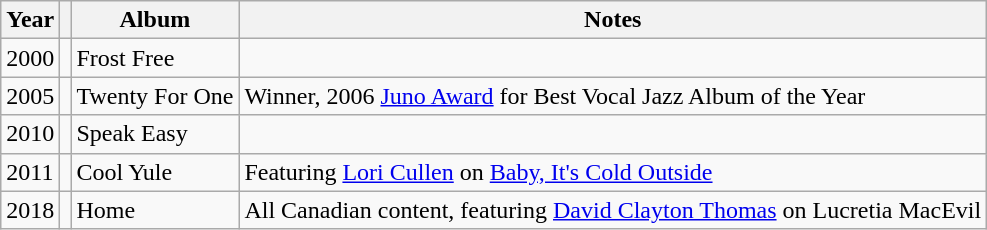<table class="wikitable">
<tr>
<th>Year</th>
<th></th>
<th>Album</th>
<th>Notes</th>
</tr>
<tr>
<td>2000</td>
<td></td>
<td>Frost Free</td>
<td></td>
</tr>
<tr>
<td>2005</td>
<td></td>
<td>Twenty For One</td>
<td>Winner, 2006 <a href='#'>Juno Award</a> for Best Vocal Jazz Album of the Year</td>
</tr>
<tr>
<td>2010</td>
<td></td>
<td>Speak Easy</td>
<td></td>
</tr>
<tr>
<td>2011</td>
<td></td>
<td>Cool Yule</td>
<td>Featuring <a href='#'>Lori Cullen</a> on <a href='#'>Baby, It's Cold Outside</a></td>
</tr>
<tr>
<td>2018</td>
<td></td>
<td>Home</td>
<td>All Canadian content, featuring <a href='#'>David Clayton Thomas</a> on Lucretia MacEvil</td>
</tr>
</table>
